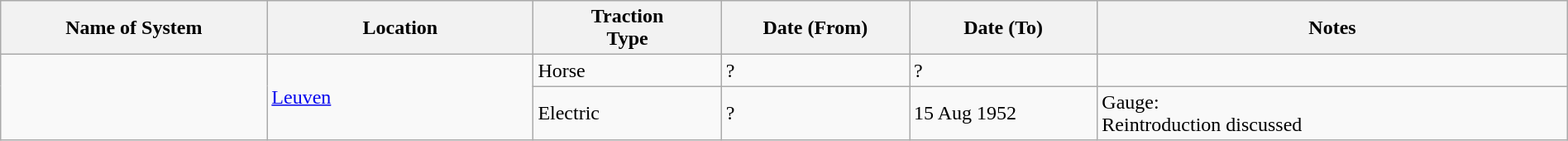<table class="wikitable" width=100%>
<tr>
<th width=17%>Name of System</th>
<th width=17%>Location</th>
<th width=12%>Traction<br>Type</th>
<th width=12%>Date (From)</th>
<th width=12%>Date (To)</th>
<th width=30%>Notes</th>
</tr>
<tr>
<td rowspan=2> </td>
<td rowspan=2><a href='#'>Leuven</a></td>
<td>Horse</td>
<td>?</td>
<td>?</td>
<td> </td>
</tr>
<tr>
<td>Electric</td>
<td>?</td>
<td>15 Aug 1952</td>
<td>Gauge: <br>Reintroduction discussed</td>
</tr>
</table>
